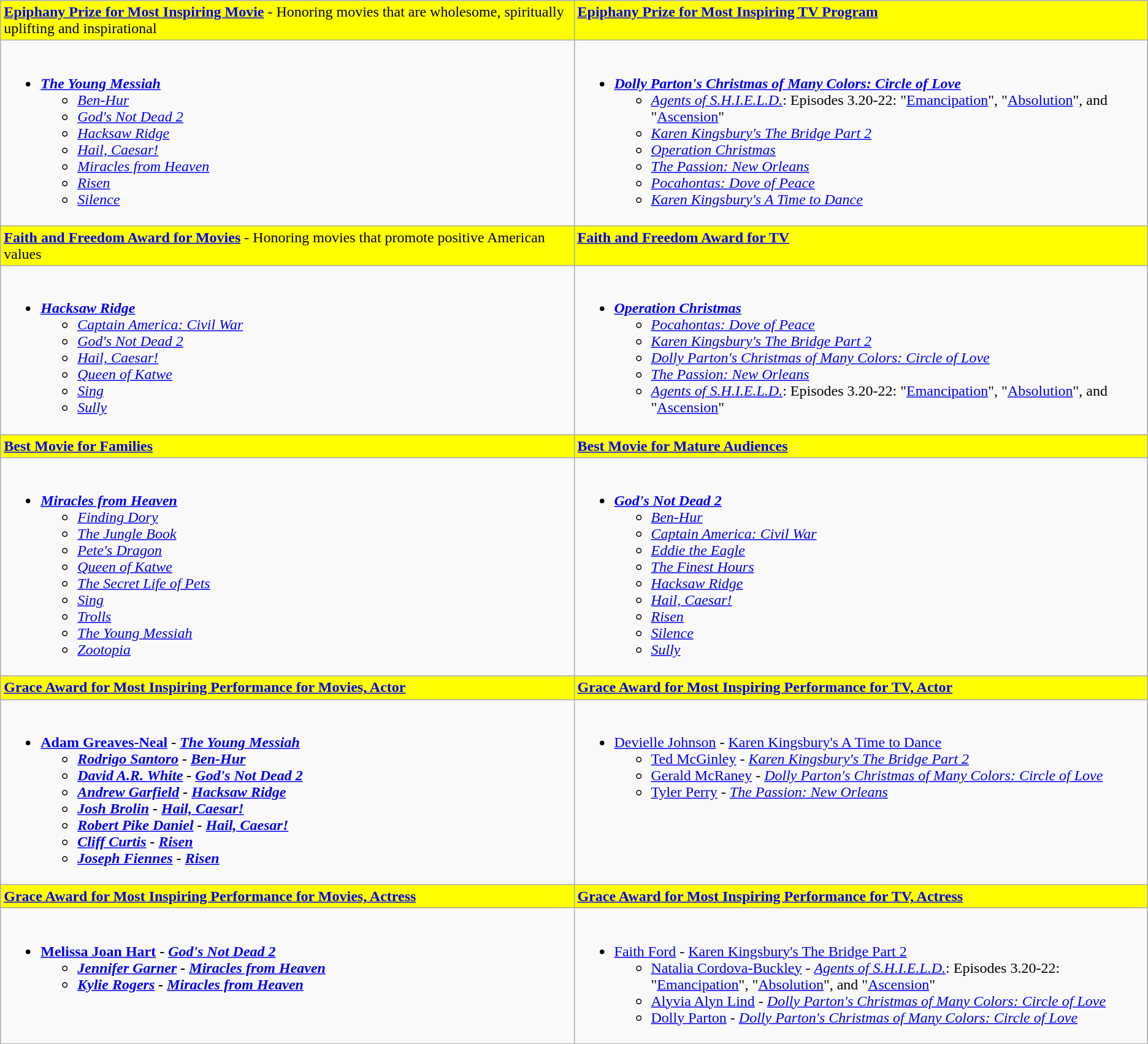<table class=wikitable>
<tr>
<td valign="top" width="50%" style="background: yellow;"><strong><a href='#'>Epiphany Prize for Most Inspiring Movie</a></strong> - Honoring movies that are wholesome, spiritually uplifting and inspirational</td>
<td valign="top" width="50%" style="background: yellow;"><strong><a href='#'>Epiphany Prize for Most Inspiring TV Program</a></strong></td>
</tr>
<tr valign="top">
<td><br><ul><li><strong><em><a href='#'>The Young Messiah</a></em></strong><ul><li><em><a href='#'>Ben-Hur</a></em></li><li><em><a href='#'>God's Not Dead 2</a></em></li><li><em><a href='#'>Hacksaw Ridge</a></em></li><li><em><a href='#'>Hail, Caesar!</a></em></li><li><em><a href='#'>Miracles from Heaven</a></em></li><li><em><a href='#'>Risen</a></em></li><li><em><a href='#'>Silence</a></em></li></ul></li></ul></td>
<td><br><ul><li><strong><em><a href='#'>Dolly Parton's Christmas of Many Colors: Circle of Love</a></em></strong><ul><li><em><a href='#'>Agents of S.H.I.E.L.D.</a></em>: Episodes 3.20-22: "<a href='#'>Emancipation</a>", "<a href='#'>Absolution</a>", and "<a href='#'>Ascension</a>"</li><li><em><a href='#'>Karen Kingsbury's The Bridge Part 2</a></em></li><li><em><a href='#'>Operation Christmas</a></em></li><li><em><a href='#'>The Passion: New Orleans</a></em></li><li><em><a href='#'>Pocahontas: Dove of Peace</a></em></li><li><em><a href='#'>Karen Kingsbury's A Time to Dance</a></em></li></ul></li></ul></td>
</tr>
<tr>
<td valign="top" style="background: yellow;"><strong><a href='#'>Faith and Freedom Award for Movies</a></strong> - Honoring movies that promote positive American values</td>
<td valign="top" style="background: yellow;"><strong><a href='#'>Faith and Freedom Award for TV</a></strong></td>
</tr>
<tr valign="top">
<td><br><ul><li><strong><em><a href='#'>Hacksaw Ridge</a></em></strong><ul><li><em><a href='#'>Captain America: Civil War</a></em></li><li><em><a href='#'>God's Not Dead 2</a></em></li><li><em><a href='#'>Hail, Caesar!</a></em></li><li><em><a href='#'>Queen of Katwe</a></em></li><li><em><a href='#'>Sing</a></em></li><li><em><a href='#'>Sully</a></em></li></ul></li></ul></td>
<td><br><ul><li><strong><em><a href='#'>Operation Christmas</a></em></strong><ul><li><em><a href='#'>Pocahontas: Dove of Peace</a></em></li><li><em><a href='#'>Karen Kingsbury's The Bridge Part 2</a></em></li><li><em><a href='#'>Dolly Parton's Christmas of Many Colors: Circle of Love</a></em></li><li><em><a href='#'>The Passion: New Orleans</a></em></li><li><em><a href='#'>Agents of S.H.I.E.L.D.</a></em>: Episodes 3.20-22: "<a href='#'>Emancipation</a>", "<a href='#'>Absolution</a>", and "<a href='#'>Ascension</a>"</li></ul></li></ul></td>
</tr>
<tr>
<td valign="top" style="background: yellow;"><strong><a href='#'>Best Movie for Families</a></strong></td>
<td valign="top" style="background: yellow;"><strong><a href='#'>Best Movie for Mature Audiences</a></strong></td>
</tr>
<tr valign="top">
<td><br><ul><li><strong><em><a href='#'>Miracles from Heaven</a></em></strong><ul><li><em><a href='#'>Finding Dory</a></em></li><li><em><a href='#'>The Jungle Book</a></em></li><li><em><a href='#'>Pete's Dragon</a></em></li><li><em><a href='#'>Queen of Katwe</a></em></li><li><em><a href='#'>The Secret Life of Pets</a></em></li><li><em><a href='#'>Sing</a></em></li><li><em><a href='#'>Trolls</a></em></li><li><em><a href='#'>The Young Messiah</a></em></li><li><em><a href='#'>Zootopia</a></em></li></ul></li></ul></td>
<td><br><ul><li><strong><em><a href='#'>God's Not Dead 2</a></em></strong><ul><li><em><a href='#'>Ben-Hur</a></em></li><li><em><a href='#'>Captain America: Civil War</a></em></li><li><em><a href='#'>Eddie the Eagle</a></em></li><li><em><a href='#'>The Finest Hours</a></em></li><li><em><a href='#'>Hacksaw Ridge</a></em></li><li><em><a href='#'>Hail, Caesar!</a></em></li><li><em><a href='#'>Risen</a></em></li><li><em><a href='#'>Silence</a></em></li><li><em><a href='#'>Sully</a></em></li></ul></li></ul></td>
</tr>
<tr>
<td valign="top" style="background: yellow;"><strong><a href='#'>Grace Award for Most Inspiring Performance for Movies, Actor</a></strong></td>
<td valign="top" style="background: yellow;"><strong><a href='#'>Grace Award for Most Inspiring Performance for TV, Actor</a></strong></td>
</tr>
<tr valign="top">
<td><br><ul><li><strong><a href='#'>Adam Greaves-Neal</a> - <em><a href='#'>The Young Messiah</a><strong><em><ul><li><a href='#'>Rodrigo Santoro</a> - </em><a href='#'>Ben-Hur</a><em></li><li><a href='#'>David A.R. White</a> - </em><a href='#'>God's Not Dead 2</a><em></li><li><a href='#'>Andrew Garfield</a> - </em><a href='#'>Hacksaw Ridge</a><em></li><li><a href='#'>Josh Brolin</a> - </em><a href='#'>Hail, Caesar!</a><em></li><li><a href='#'>Robert Pike Daniel</a> - </em><a href='#'>Hail, Caesar!</a><em></li><li><a href='#'>Cliff Curtis</a> - </em><a href='#'>Risen</a><em></li><li><a href='#'>Joseph Fiennes</a> - </em><a href='#'>Risen</a><em></li></ul></li></ul></td>
<td><br><ul><li></strong><a href='#'>Devielle Johnson</a> - </em><a href='#'>Karen Kingsbury's A Time to Dance</a></em></strong><ul><li><a href='#'>Ted McGinley</a> - <em><a href='#'>Karen Kingsbury's The Bridge Part 2</a></em></li><li><a href='#'>Gerald McRaney</a> - <em><a href='#'>Dolly Parton's Christmas of Many Colors: Circle of Love</a></em></li><li><a href='#'>Tyler Perry</a> - <em><a href='#'>The Passion: New Orleans</a></em></li></ul></li></ul></td>
</tr>
<tr>
<td valign="top" style="background: yellow;"><strong><a href='#'>Grace Award for Most Inspiring Performance for Movies, Actress</a></strong></td>
<td valign="top" style="background: yellow;"><strong><a href='#'>Grace Award for Most Inspiring Performance for TV, Actress</a></strong></td>
</tr>
<tr valign="top">
<td><br><ul><li><strong><a href='#'>Melissa Joan Hart</a> - <em><a href='#'>God's Not Dead 2</a><strong><em><ul><li><a href='#'>Jennifer Garner</a> - </em><a href='#'>Miracles from Heaven</a><em></li><li><a href='#'>Kylie Rogers</a> - </em><a href='#'>Miracles from Heaven</a><em></li></ul></li></ul></td>
<td><br><ul><li></strong><a href='#'>Faith Ford</a> - </em><a href='#'>Karen Kingsbury's The Bridge Part 2</a></em></strong><ul><li><a href='#'>Natalia Cordova-Buckley</a> - <em><a href='#'>Agents of S.H.I.E.L.D.</a></em>: Episodes 3.20-22: "<a href='#'>Emancipation</a>", "<a href='#'>Absolution</a>", and "<a href='#'>Ascension</a>"</li><li><a href='#'>Alyvia Alyn Lind</a> - <em><a href='#'>Dolly Parton's Christmas of Many Colors: Circle of Love</a></em></li><li><a href='#'>Dolly Parton</a> - <em><a href='#'>Dolly Parton's Christmas of Many Colors: Circle of Love</a></em></li></ul></li></ul></td>
</tr>
</table>
